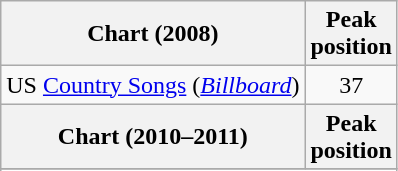<table class="wikitable sortable">
<tr>
<th align="left">Chart (2008)</th>
<th align="center">Peak <br> position</th>
</tr>
<tr>
<td align="left">US <a href='#'>Country Songs</a> (<em><a href='#'>Billboard</a></em>)</td>
<td align="center">37</td>
</tr>
<tr>
<th align="left">Chart (2010–2011)</th>
<th align="center">Peak <br> position</th>
</tr>
<tr>
</tr>
<tr>
</tr>
<tr>
</tr>
</table>
